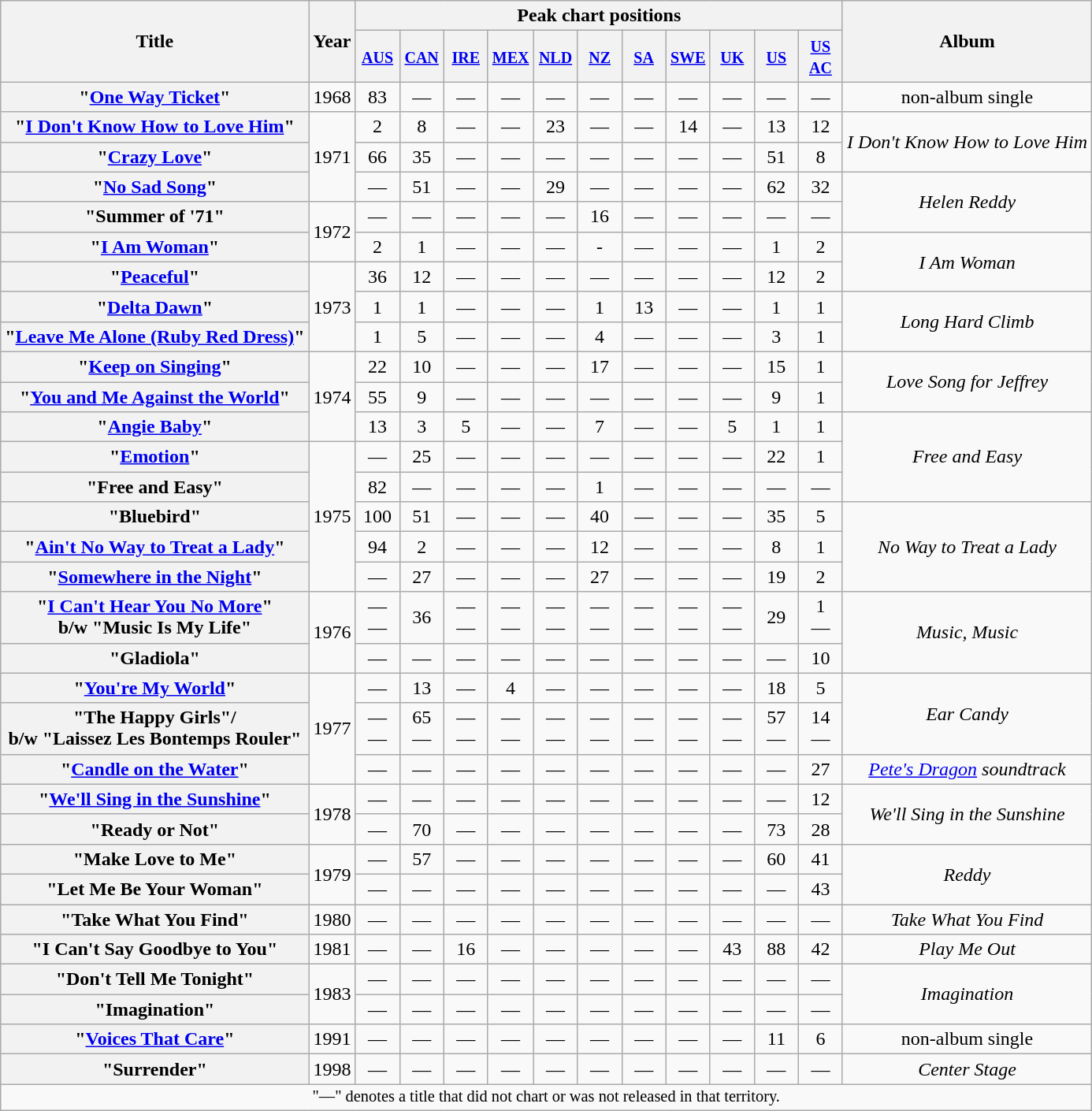<table class="wikitable plainrowheaders">
<tr>
<th rowspan="2">Title</th>
<th rowspan="2">Year</th>
<th colspan="11">Peak chart positions</th>
<th rowspan="2">Album</th>
</tr>
<tr>
<th width="30"><small><a href='#'>AUS</a></small><br></th>
<th width="30"><small><a href='#'>CAN</a></small><br></th>
<th width="30"><small><a href='#'>IRE</a></small><br></th>
<th width="30"><small><a href='#'>MEX</a></small><br></th>
<th width="30"><small><a href='#'>NLD</a> </small><br></th>
<th width="30"><small><a href='#'>NZ</a></small><br></th>
<th width="30"><small><a href='#'>SA</a></small><br></th>
<th width="30"><small><a href='#'>SWE</a></small><br></th>
<th width="30"><small><a href='#'>UK</a></small><br></th>
<th width="30"><small><a href='#'>US</a></small><br></th>
<th width="30"><small><a href='#'>US<br>AC</a></small><br></th>
</tr>
<tr>
<th scope="row">"<a href='#'>One Way Ticket</a>"</th>
<td>1968</td>
<td align="center">83</td>
<td align="center">—</td>
<td align="center">—</td>
<td align="center">—</td>
<td align="center">—</td>
<td align="center">—</td>
<td align="center">—</td>
<td align="center">—</td>
<td align="center">—</td>
<td align="center">—</td>
<td align="center">—</td>
<td align="center">non-album single</td>
</tr>
<tr>
<th scope="row">"<a href='#'>I Don't Know How to Love Him</a>"</th>
<td rowspan="3">1971</td>
<td align="center">2</td>
<td align="center">8</td>
<td align="center">—</td>
<td align="center">—</td>
<td align="center">23</td>
<td align="center">—</td>
<td align="center">—</td>
<td align="center">14</td>
<td align="center">—</td>
<td align="center">13</td>
<td align="center">12</td>
<td align="center" rowspan="2"><em>I Don't Know How to Love Him</em></td>
</tr>
<tr>
<th scope="row">"<a href='#'>Crazy Love</a>"</th>
<td align="center">66</td>
<td align="center">35</td>
<td align="center">—</td>
<td align="center">—</td>
<td align="center">—</td>
<td align="center">—</td>
<td align="center">—</td>
<td align="center">—</td>
<td align="center">—</td>
<td align="center">51</td>
<td align="center">8</td>
</tr>
<tr>
<th scope="row">"<a href='#'>No Sad Song</a>"</th>
<td align="center">—</td>
<td align="center">51</td>
<td align="center">—</td>
<td align="center">—</td>
<td align="center">29</td>
<td align="center">—</td>
<td align="center">—</td>
<td align="center">—</td>
<td align="center">—</td>
<td align="center">62</td>
<td align="center">32</td>
<td align="center" rowspan="2"><em>Helen Reddy</em></td>
</tr>
<tr>
<th scope="row">"Summer of '71"</th>
<td rowspan="2">1972</td>
<td align="center">—</td>
<td align="center">—</td>
<td align="center">—</td>
<td align="center">—</td>
<td align="center">—</td>
<td align="center">16</td>
<td align="center">—</td>
<td align="center">—</td>
<td align="center">—</td>
<td align="center">—</td>
<td align="center">—</td>
</tr>
<tr>
<th scope="row">"<a href='#'>I Am Woman</a>"</th>
<td align="center">2</td>
<td align="center">1</td>
<td align="center">—</td>
<td align="center">—</td>
<td align="center">—</td>
<td align="center">-</td>
<td align="center">—</td>
<td align="center">—</td>
<td align="center">—</td>
<td align="center">1</td>
<td align="center">2</td>
<td align="center" rowspan="2"><em>I Am Woman</em></td>
</tr>
<tr>
<th scope="row">"<a href='#'>Peaceful</a>"</th>
<td rowspan="3">1973</td>
<td align="center">36</td>
<td align="center">12</td>
<td align="center">—</td>
<td align="center">—</td>
<td align="center">—</td>
<td align="center">—</td>
<td align="center">—</td>
<td align="center">—</td>
<td align="center">—</td>
<td align="center">12</td>
<td align="center">2</td>
</tr>
<tr>
<th scope="row">"<a href='#'>Delta Dawn</a>"</th>
<td align="center">1</td>
<td align="center">1</td>
<td align="center">—</td>
<td align="center">—</td>
<td align="center">—</td>
<td align="center">1</td>
<td align="center">13</td>
<td align="center">—</td>
<td align="center">—</td>
<td align="center">1</td>
<td align="center">1</td>
<td align="center" rowspan="2"><em>Long Hard Climb</em></td>
</tr>
<tr>
<th scope="row">"<a href='#'>Leave Me Alone (Ruby Red Dress)</a>"</th>
<td align="center">1</td>
<td align="center">5</td>
<td align="center">—</td>
<td align="center">—</td>
<td align="center">—</td>
<td align="center">4</td>
<td align="center">—</td>
<td align="center">—</td>
<td align="center">—</td>
<td align="center">3</td>
<td align="center">1</td>
</tr>
<tr>
<th scope="row">"<a href='#'>Keep on Singing</a>"</th>
<td rowspan="3">1974</td>
<td align="center">22</td>
<td align="center">10</td>
<td align="center">—</td>
<td align="center">—</td>
<td align="center">—</td>
<td align="center">17</td>
<td align="center">—</td>
<td align="center">—</td>
<td align="center">—</td>
<td align="center">15</td>
<td align="center">1</td>
<td align="center" rowspan="2"><em>Love Song for Jeffrey</em></td>
</tr>
<tr>
<th scope="row">"<a href='#'>You and Me Against the World</a>"</th>
<td align="center">55</td>
<td align="center">9</td>
<td align="center">—</td>
<td align="center">—</td>
<td align="center">—</td>
<td align="center">—</td>
<td align="center">—</td>
<td align="center">—</td>
<td align="center">—</td>
<td align="center">9</td>
<td align="center">1</td>
</tr>
<tr>
<th scope="row">"<a href='#'>Angie Baby</a>"</th>
<td align="center">13</td>
<td align="center">3</td>
<td align="center">5</td>
<td align="center">—</td>
<td align="center">—</td>
<td align="center">7</td>
<td align="center">—</td>
<td align="center">—</td>
<td align="center">5</td>
<td align="center">1</td>
<td align="center">1</td>
<td align="center" rowspan="3"><em>Free and Easy</em></td>
</tr>
<tr>
<th scope="row">"<a href='#'>Emotion</a>"</th>
<td rowspan="5">1975</td>
<td align="center">—</td>
<td align="center">25</td>
<td align="center">—</td>
<td align="center">—</td>
<td align="center">—</td>
<td align="center">—</td>
<td align="center">—</td>
<td align="center">—</td>
<td align="center">—</td>
<td align="center">22</td>
<td align="center">1</td>
</tr>
<tr>
<th scope="row">"Free and Easy"</th>
<td align="center">82</td>
<td align="center">—</td>
<td align="center">—</td>
<td align="center">—</td>
<td align="center">—</td>
<td align="center">1</td>
<td align="center">—</td>
<td align="center">—</td>
<td align="center">—</td>
<td align="center">—</td>
<td align="center">—</td>
</tr>
<tr>
<th scope="row">"Bluebird"</th>
<td align="center">100</td>
<td align="center">51</td>
<td align="center">—</td>
<td align="center">—</td>
<td align="center">—</td>
<td align="center">40</td>
<td align="center">—</td>
<td align="center">—</td>
<td align="center">—</td>
<td align="center">35</td>
<td align="center">5</td>
<td align="center" rowspan="3"><em>No Way to Treat a Lady</em></td>
</tr>
<tr>
<th scope="row">"<a href='#'>Ain't No Way to Treat a Lady</a>"</th>
<td align="center">94</td>
<td align="center">2</td>
<td align="center">—</td>
<td align="center">—</td>
<td align="center">—</td>
<td align="center">12</td>
<td align="center">—</td>
<td align="center">—</td>
<td align="center">—</td>
<td align="center">8</td>
<td align="center">1</td>
</tr>
<tr>
<th scope="row">"<a href='#'>Somewhere in the Night</a>"</th>
<td align="center">—</td>
<td align="center">27</td>
<td align="center">—</td>
<td align="center">—</td>
<td align="center">—</td>
<td align="center">27</td>
<td align="center">—</td>
<td align="center">—</td>
<td align="center">—</td>
<td align="center">19</td>
<td align="center">2</td>
</tr>
<tr>
<th scope="row">"<a href='#'>I Can't Hear You No More</a>" <br>b/w "Music Is My Life"</th>
<td rowspan="2">1976</td>
<td align="center">—<br>—</td>
<td align="center">36</td>
<td align="center">—<br>—</td>
<td align="center">—<br>—</td>
<td align="center">—<br>—</td>
<td align="center">—<br>—</td>
<td align="center">—<br>—</td>
<td align="center">—<br>—</td>
<td align="center">—<br>—</td>
<td align="center">29</td>
<td align="center">1 <br>—</td>
<td align="center" rowspan="2"><em>Music, Music</em></td>
</tr>
<tr>
<th scope="row">"Gladiola"</th>
<td align="center">—</td>
<td align="center">—</td>
<td align="center">—</td>
<td align="center">—</td>
<td align="center">—</td>
<td align="center">—</td>
<td align="center">—</td>
<td align="center">—</td>
<td align="center">—</td>
<td align="center">—</td>
<td align="center">10</td>
</tr>
<tr>
<th scope="row">"<a href='#'>You're My World</a>"</th>
<td rowspan="3">1977</td>
<td align="center">—</td>
<td align="center">13</td>
<td align="center">—</td>
<td align="center">4</td>
<td align="center">—</td>
<td align="center">—</td>
<td align="center">—</td>
<td align="center">—</td>
<td align="center">—</td>
<td align="center">18</td>
<td align="center">5</td>
<td align="center" rowspan="2"><em>Ear Candy</em></td>
</tr>
<tr>
<th scope="row">"The Happy Girls"/<br> b/w "Laissez Les Bontemps Rouler"</th>
<td align="center">—<br>—</td>
<td align="center">65<br>—</td>
<td align="center">—<br>—</td>
<td align="center">—<br>—</td>
<td align="center">—<br>—</td>
<td align="center">—<br>—</td>
<td align="center">—<br>—</td>
<td align="center">—<br>—</td>
<td align="center">—<br>—</td>
<td align="center">57<br>—</td>
<td align="center">14<br>—</td>
</tr>
<tr>
<th scope="row">"<a href='#'>Candle on the Water</a>"</th>
<td align="center">—</td>
<td align="center">—</td>
<td align="center">—</td>
<td align="center">—</td>
<td align="center">—</td>
<td align="center">—</td>
<td align="center">—</td>
<td align="center">—</td>
<td align="center">—</td>
<td align="center">—</td>
<td align="center">27</td>
<td align="center"><em><a href='#'>Pete's Dragon</a> soundtrack</em></td>
</tr>
<tr>
<th scope="row">"<a href='#'>We'll Sing in the Sunshine</a>"</th>
<td rowspan="2">1978</td>
<td align="center">—</td>
<td align="center">—</td>
<td align="center">—</td>
<td align="center">—</td>
<td align="center">—</td>
<td align="center">—</td>
<td align="center">—</td>
<td align="center">—</td>
<td align="center">—</td>
<td align="center">—</td>
<td align="center">12</td>
<td align="center" rowspan="2"><em>We'll Sing in the Sunshine</em></td>
</tr>
<tr>
<th scope="row">"Ready or Not"</th>
<td align="center">—</td>
<td align="center">70</td>
<td align="center">—</td>
<td align="center">—</td>
<td align="center">—</td>
<td align="center">—</td>
<td align="center">—</td>
<td align="center">—</td>
<td align="center">—</td>
<td align="center">73</td>
<td align="center">28</td>
</tr>
<tr>
<th scope="row">"Make Love to Me"</th>
<td rowspan="2">1979</td>
<td align="center">—</td>
<td align="center">57</td>
<td align="center">—</td>
<td align="center">—</td>
<td align="center">—</td>
<td align="center">—</td>
<td align="center">—</td>
<td align="center">—</td>
<td align="center">—</td>
<td align="center">60</td>
<td align="center">41</td>
<td align="center" rowspan="2"><em>Reddy</em></td>
</tr>
<tr>
<th scope="row">"Let Me Be Your Woman"</th>
<td align="center">—</td>
<td align="center">—</td>
<td align="center">—</td>
<td align="center">—</td>
<td align="center">—</td>
<td align="center">—</td>
<td align="center">—</td>
<td align="center">—</td>
<td align="center">—</td>
<td align="center">—</td>
<td align="center">43</td>
</tr>
<tr>
<th scope="row">"Take What You Find"</th>
<td>1980</td>
<td align="center">—</td>
<td align="center">—</td>
<td align="center">—</td>
<td align="center">—</td>
<td align="center">—</td>
<td align="center">—</td>
<td align="center">—</td>
<td align="center">—</td>
<td align="center">—</td>
<td align="center">—</td>
<td align="center">—</td>
<td align="center"><em>Take What You Find</em></td>
</tr>
<tr>
<th scope="row">"I Can't Say Goodbye to You"</th>
<td>1981</td>
<td align="center">—</td>
<td align="center">—</td>
<td align="center">16</td>
<td align="center">—</td>
<td align="center">—</td>
<td align="center">—</td>
<td align="center">—</td>
<td align="center">—</td>
<td align="center">43</td>
<td align="center">88</td>
<td align="center">42</td>
<td align="center"><em>Play Me Out</em></td>
</tr>
<tr>
<th scope="row">"Don't Tell Me Tonight"</th>
<td rowspan="2">1983</td>
<td align="center">—</td>
<td align="center">—</td>
<td align="center">—</td>
<td align="center">—</td>
<td align="center">—</td>
<td align="center">—</td>
<td align="center">—</td>
<td align="center">—</td>
<td align="center">—</td>
<td align="center">—</td>
<td align="center">—</td>
<td align="center" rowspan="2"><em>Imagination</em></td>
</tr>
<tr>
<th scope="row">"Imagination"</th>
<td align="center">—</td>
<td align="center">—</td>
<td align="center">—</td>
<td align="center">—</td>
<td align="center">—</td>
<td align="center">—</td>
<td align="center">—</td>
<td align="center">—</td>
<td align="center">—</td>
<td align="center">—</td>
<td align="center">—</td>
</tr>
<tr>
<th scope="row">"<a href='#'>Voices That Care</a>" <br></th>
<td>1991</td>
<td align="center">—</td>
<td align="center">—</td>
<td align="center">—</td>
<td align="center">—</td>
<td align="center">—</td>
<td align="center">—</td>
<td align="center">—</td>
<td align="center">—</td>
<td align="center">—</td>
<td align="center">11</td>
<td align="center">6</td>
<td align="center">non-album single</td>
</tr>
<tr>
<th scope="row">"Surrender"</th>
<td>1998</td>
<td align="center">—</td>
<td align="center">—</td>
<td align="center">—</td>
<td align="center">—</td>
<td align="center">—</td>
<td align="center">—</td>
<td align="center">—</td>
<td align="center">—</td>
<td align="center">—</td>
<td align="center">—</td>
<td align="center">—</td>
<td align="center"><em>Center Stage</em></td>
</tr>
<tr>
<td colspan="19" style="text-align:center; font-size:85%">"—" denotes a title that did not chart or was not released in that territory.</td>
</tr>
</table>
